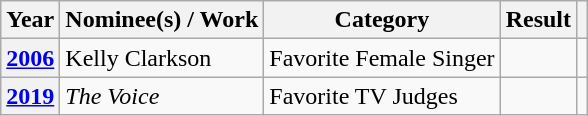<table class="wikitable plainrowheaders">
<tr>
<th>Year</th>
<th>Nominee(s) / Work</th>
<th>Category</th>
<th>Result</th>
<th></th>
</tr>
<tr>
<th scope="row"><a href='#'>2006</a></th>
<td>Kelly Clarkson</td>
<td>Favorite Female Singer</td>
<td></td>
<td align="center"></td>
</tr>
<tr>
<th scope="row"><a href='#'>2019</a></th>
<td><em>The Voice</em> </td>
<td>Favorite TV Judges</td>
<td></td>
<td align="center"></td>
</tr>
</table>
